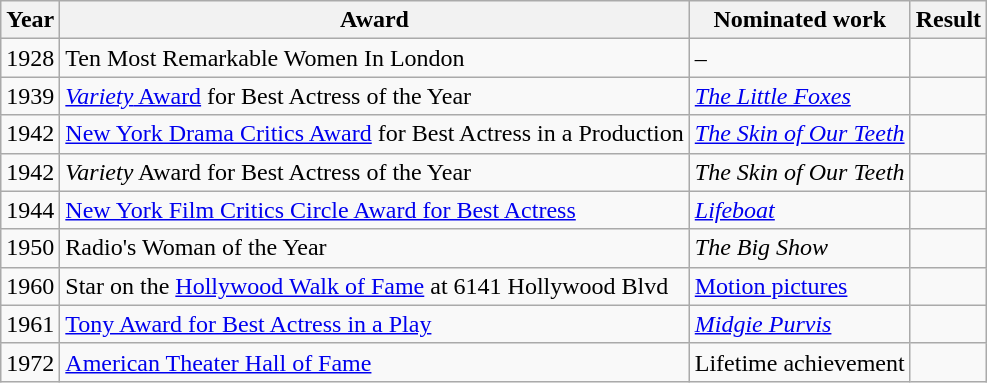<table class="wikitable sortable">
<tr>
<th>Year</th>
<th>Award</th>
<th>Nominated work</th>
<th>Result</th>
</tr>
<tr>
<td>1928</td>
<td>Ten Most Remarkable Women In London</td>
<td>–</td>
<td></td>
</tr>
<tr>
<td>1939</td>
<td><a href='#'><em>Variety</em> Award</a> for Best Actress of the Year</td>
<td><em><a href='#'>The Little Foxes</a></em></td>
<td></td>
</tr>
<tr>
<td>1942</td>
<td><a href='#'>New York Drama Critics Award</a> for Best Actress in a Production</td>
<td><em><a href='#'>The Skin of Our Teeth</a></em></td>
<td></td>
</tr>
<tr>
<td>1942</td>
<td><em>Variety</em> Award for Best Actress of the Year</td>
<td><em>The Skin of Our Teeth</em></td>
<td></td>
</tr>
<tr>
<td>1944</td>
<td><a href='#'>New York Film Critics Circle Award for Best Actress</a></td>
<td><a href='#'><em>Lifeboat</em></a></td>
<td></td>
</tr>
<tr>
<td>1950</td>
<td>Radio's Woman of the Year</td>
<td><em>The Big Show</em></td>
<td></td>
</tr>
<tr>
<td>1960</td>
<td>Star on the <a href='#'>Hollywood Walk of Fame</a> at 6141 Hollywood Blvd</td>
<td><a href='#'>Motion pictures</a></td>
<td></td>
</tr>
<tr>
<td>1961</td>
<td><a href='#'>Tony Award for Best Actress in a Play</a></td>
<td><em><a href='#'>Midgie Purvis</a></em></td>
<td></td>
</tr>
<tr>
<td>1972</td>
<td><a href='#'>American Theater Hall of Fame</a></td>
<td>Lifetime achievement</td>
<td></td>
</tr>
</table>
